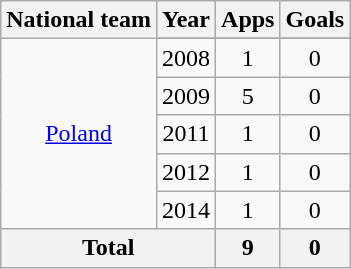<table class="wikitable" style="text-align:center">
<tr>
<th>National team</th>
<th>Year</th>
<th>Apps</th>
<th>Goals</th>
</tr>
<tr>
<td rowspan=6><a href='#'>Poland</a></td>
</tr>
<tr>
<td>2008</td>
<td>1</td>
<td>0</td>
</tr>
<tr>
<td>2009</td>
<td>5</td>
<td>0</td>
</tr>
<tr>
<td>2011</td>
<td>1</td>
<td>0</td>
</tr>
<tr>
<td>2012</td>
<td>1</td>
<td>0</td>
</tr>
<tr>
<td>2014</td>
<td>1</td>
<td>0</td>
</tr>
<tr>
<th colspan="2">Total</th>
<th>9</th>
<th>0</th>
</tr>
</table>
